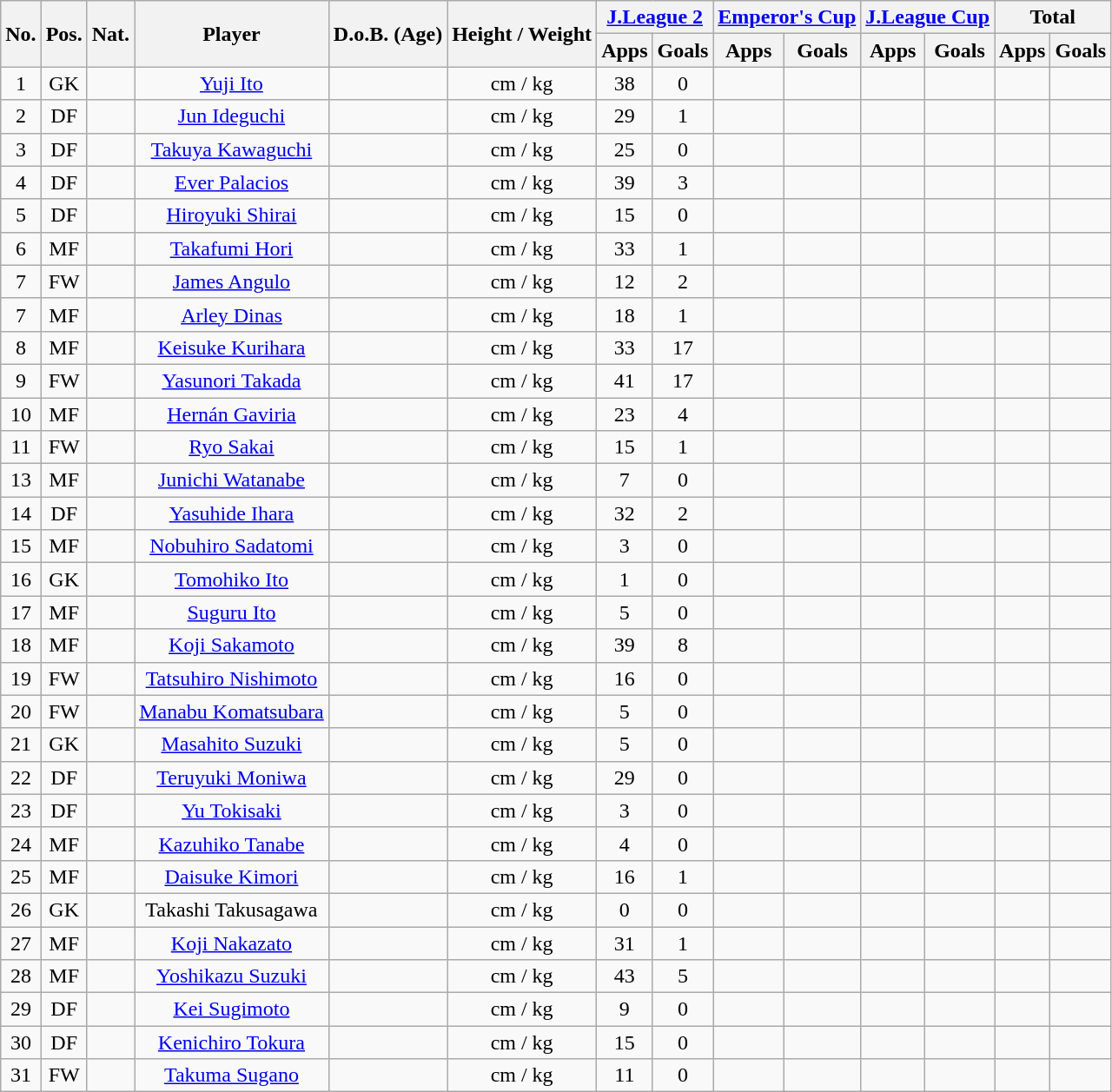<table class="wikitable" style="text-align:center;">
<tr>
<th rowspan="2">No.</th>
<th rowspan="2">Pos.</th>
<th rowspan="2">Nat.</th>
<th rowspan="2">Player</th>
<th rowspan="2">D.o.B. (Age)</th>
<th rowspan="2">Height / Weight</th>
<th colspan="2"><a href='#'>J.League 2</a></th>
<th colspan="2"><a href='#'>Emperor's Cup</a></th>
<th colspan="2"><a href='#'>J.League Cup</a></th>
<th colspan="2">Total</th>
</tr>
<tr>
<th>Apps</th>
<th>Goals</th>
<th>Apps</th>
<th>Goals</th>
<th>Apps</th>
<th>Goals</th>
<th>Apps</th>
<th>Goals</th>
</tr>
<tr>
<td>1</td>
<td>GK</td>
<td></td>
<td><a href='#'>Yuji Ito</a></td>
<td></td>
<td>cm / kg</td>
<td>38</td>
<td>0</td>
<td></td>
<td></td>
<td></td>
<td></td>
<td></td>
<td></td>
</tr>
<tr>
<td>2</td>
<td>DF</td>
<td></td>
<td><a href='#'>Jun Ideguchi</a></td>
<td></td>
<td>cm / kg</td>
<td>29</td>
<td>1</td>
<td></td>
<td></td>
<td></td>
<td></td>
<td></td>
<td></td>
</tr>
<tr>
<td>3</td>
<td>DF</td>
<td></td>
<td><a href='#'>Takuya Kawaguchi</a></td>
<td></td>
<td>cm / kg</td>
<td>25</td>
<td>0</td>
<td></td>
<td></td>
<td></td>
<td></td>
<td></td>
<td></td>
</tr>
<tr>
<td>4</td>
<td>DF</td>
<td></td>
<td><a href='#'>Ever Palacios</a></td>
<td></td>
<td>cm / kg</td>
<td>39</td>
<td>3</td>
<td></td>
<td></td>
<td></td>
<td></td>
<td></td>
<td></td>
</tr>
<tr>
<td>5</td>
<td>DF</td>
<td></td>
<td><a href='#'>Hiroyuki Shirai</a></td>
<td></td>
<td>cm / kg</td>
<td>15</td>
<td>0</td>
<td></td>
<td></td>
<td></td>
<td></td>
<td></td>
<td></td>
</tr>
<tr>
<td>6</td>
<td>MF</td>
<td></td>
<td><a href='#'>Takafumi Hori</a></td>
<td></td>
<td>cm / kg</td>
<td>33</td>
<td>1</td>
<td></td>
<td></td>
<td></td>
<td></td>
<td></td>
<td></td>
</tr>
<tr>
<td>7</td>
<td>FW</td>
<td></td>
<td><a href='#'>James Angulo</a></td>
<td></td>
<td>cm / kg</td>
<td>12</td>
<td>2</td>
<td></td>
<td></td>
<td></td>
<td></td>
<td></td>
<td></td>
</tr>
<tr>
<td>7</td>
<td>MF</td>
<td></td>
<td><a href='#'>Arley Dinas</a></td>
<td></td>
<td>cm / kg</td>
<td>18</td>
<td>1</td>
<td></td>
<td></td>
<td></td>
<td></td>
<td></td>
<td></td>
</tr>
<tr>
<td>8</td>
<td>MF</td>
<td></td>
<td><a href='#'>Keisuke Kurihara</a></td>
<td></td>
<td>cm / kg</td>
<td>33</td>
<td>17</td>
<td></td>
<td></td>
<td></td>
<td></td>
<td></td>
<td></td>
</tr>
<tr>
<td>9</td>
<td>FW</td>
<td></td>
<td><a href='#'>Yasunori Takada</a></td>
<td></td>
<td>cm / kg</td>
<td>41</td>
<td>17</td>
<td></td>
<td></td>
<td></td>
<td></td>
<td></td>
<td></td>
</tr>
<tr>
<td>10</td>
<td>MF</td>
<td></td>
<td><a href='#'>Hernán Gaviria</a></td>
<td></td>
<td>cm / kg</td>
<td>23</td>
<td>4</td>
<td></td>
<td></td>
<td></td>
<td></td>
<td></td>
<td></td>
</tr>
<tr>
<td>11</td>
<td>FW</td>
<td></td>
<td><a href='#'>Ryo Sakai</a></td>
<td></td>
<td>cm / kg</td>
<td>15</td>
<td>1</td>
<td></td>
<td></td>
<td></td>
<td></td>
<td></td>
<td></td>
</tr>
<tr>
<td>13</td>
<td>MF</td>
<td></td>
<td><a href='#'>Junichi Watanabe</a></td>
<td></td>
<td>cm / kg</td>
<td>7</td>
<td>0</td>
<td></td>
<td></td>
<td></td>
<td></td>
<td></td>
<td></td>
</tr>
<tr>
<td>14</td>
<td>DF</td>
<td></td>
<td><a href='#'>Yasuhide Ihara</a></td>
<td></td>
<td>cm / kg</td>
<td>32</td>
<td>2</td>
<td></td>
<td></td>
<td></td>
<td></td>
<td></td>
<td></td>
</tr>
<tr>
<td>15</td>
<td>MF</td>
<td></td>
<td><a href='#'>Nobuhiro Sadatomi</a></td>
<td></td>
<td>cm / kg</td>
<td>3</td>
<td>0</td>
<td></td>
<td></td>
<td></td>
<td></td>
<td></td>
<td></td>
</tr>
<tr>
<td>16</td>
<td>GK</td>
<td></td>
<td><a href='#'>Tomohiko Ito</a></td>
<td></td>
<td>cm / kg</td>
<td>1</td>
<td>0</td>
<td></td>
<td></td>
<td></td>
<td></td>
<td></td>
<td></td>
</tr>
<tr>
<td>17</td>
<td>MF</td>
<td></td>
<td><a href='#'>Suguru Ito</a></td>
<td></td>
<td>cm / kg</td>
<td>5</td>
<td>0</td>
<td></td>
<td></td>
<td></td>
<td></td>
<td></td>
<td></td>
</tr>
<tr>
<td>18</td>
<td>MF</td>
<td></td>
<td><a href='#'>Koji Sakamoto</a></td>
<td></td>
<td>cm / kg</td>
<td>39</td>
<td>8</td>
<td></td>
<td></td>
<td></td>
<td></td>
<td></td>
<td></td>
</tr>
<tr>
<td>19</td>
<td>FW</td>
<td></td>
<td><a href='#'>Tatsuhiro Nishimoto</a></td>
<td></td>
<td>cm / kg</td>
<td>16</td>
<td>0</td>
<td></td>
<td></td>
<td></td>
<td></td>
<td></td>
<td></td>
</tr>
<tr>
<td>20</td>
<td>FW</td>
<td></td>
<td><a href='#'>Manabu Komatsubara</a></td>
<td></td>
<td>cm / kg</td>
<td>5</td>
<td>0</td>
<td></td>
<td></td>
<td></td>
<td></td>
<td></td>
<td></td>
</tr>
<tr>
<td>21</td>
<td>GK</td>
<td></td>
<td><a href='#'>Masahito Suzuki</a></td>
<td></td>
<td>cm / kg</td>
<td>5</td>
<td>0</td>
<td></td>
<td></td>
<td></td>
<td></td>
<td></td>
<td></td>
</tr>
<tr>
<td>22</td>
<td>DF</td>
<td></td>
<td><a href='#'>Teruyuki Moniwa</a></td>
<td></td>
<td>cm / kg</td>
<td>29</td>
<td>0</td>
<td></td>
<td></td>
<td></td>
<td></td>
<td></td>
<td></td>
</tr>
<tr>
<td>23</td>
<td>DF</td>
<td></td>
<td><a href='#'>Yu Tokisaki</a></td>
<td></td>
<td>cm / kg</td>
<td>3</td>
<td>0</td>
<td></td>
<td></td>
<td></td>
<td></td>
<td></td>
<td></td>
</tr>
<tr>
<td>24</td>
<td>MF</td>
<td></td>
<td><a href='#'>Kazuhiko Tanabe</a></td>
<td></td>
<td>cm / kg</td>
<td>4</td>
<td>0</td>
<td></td>
<td></td>
<td></td>
<td></td>
<td></td>
<td></td>
</tr>
<tr>
<td>25</td>
<td>MF</td>
<td></td>
<td><a href='#'>Daisuke Kimori</a></td>
<td></td>
<td>cm / kg</td>
<td>16</td>
<td>1</td>
<td></td>
<td></td>
<td></td>
<td></td>
<td></td>
<td></td>
</tr>
<tr>
<td>26</td>
<td>GK</td>
<td></td>
<td>Takashi Takusagawa</td>
<td></td>
<td>cm / kg</td>
<td>0</td>
<td>0</td>
<td></td>
<td></td>
<td></td>
<td></td>
<td></td>
<td></td>
</tr>
<tr>
<td>27</td>
<td>MF</td>
<td></td>
<td><a href='#'>Koji Nakazato</a></td>
<td></td>
<td>cm / kg</td>
<td>31</td>
<td>1</td>
<td></td>
<td></td>
<td></td>
<td></td>
<td></td>
<td></td>
</tr>
<tr>
<td>28</td>
<td>MF</td>
<td></td>
<td><a href='#'>Yoshikazu Suzuki</a></td>
<td></td>
<td>cm / kg</td>
<td>43</td>
<td>5</td>
<td></td>
<td></td>
<td></td>
<td></td>
<td></td>
<td></td>
</tr>
<tr>
<td>29</td>
<td>DF</td>
<td></td>
<td><a href='#'>Kei Sugimoto</a></td>
<td></td>
<td>cm / kg</td>
<td>9</td>
<td>0</td>
<td></td>
<td></td>
<td></td>
<td></td>
<td></td>
<td></td>
</tr>
<tr>
<td>30</td>
<td>DF</td>
<td></td>
<td><a href='#'>Kenichiro Tokura</a></td>
<td></td>
<td>cm / kg</td>
<td>15</td>
<td>0</td>
<td></td>
<td></td>
<td></td>
<td></td>
<td></td>
<td></td>
</tr>
<tr>
<td>31</td>
<td>FW</td>
<td></td>
<td><a href='#'>Takuma Sugano</a></td>
<td></td>
<td>cm / kg</td>
<td>11</td>
<td>0</td>
<td></td>
<td></td>
<td></td>
<td></td>
<td></td>
<td></td>
</tr>
</table>
